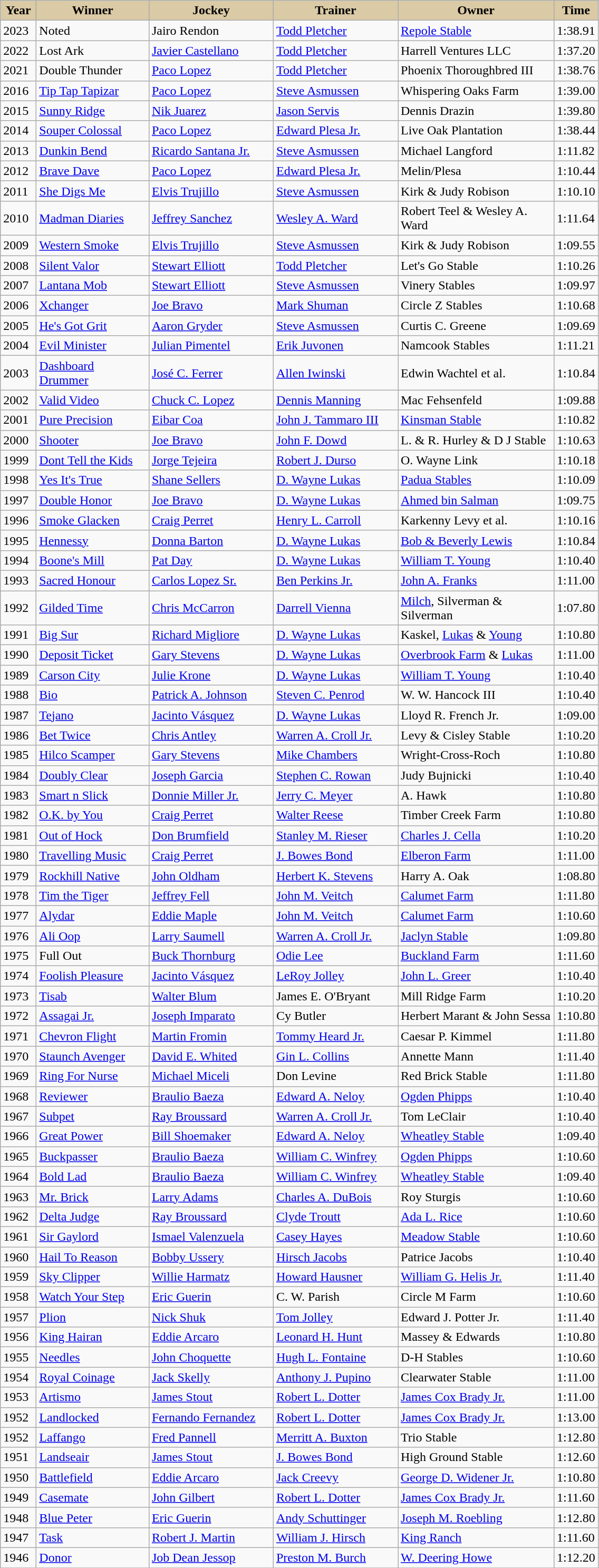<table class="wikitable sortable">
<tr>
<th style="background-color:#DACAA5; width:38px">Year <br></th>
<th style="background-color:#DACAA5; width:135px">Winner <br></th>
<th style="background-color:#DACAA5; width:150px">Jockey <br></th>
<th style="background-color:#DACAA5; width:150px">Trainer <br></th>
<th style="background-color:#DACAA5; width:190px">Owner <br></th>
<th style="background-color:#DACAA5">Time</th>
</tr>
<tr>
<td>2023</td>
<td>Noted</td>
<td>Jairo Rendon</td>
<td><a href='#'>Todd Pletcher</a></td>
<td><a href='#'>Repole Stable</a></td>
<td>1:38.91</td>
</tr>
<tr>
<td>2022</td>
<td>Lost Ark</td>
<td><a href='#'>Javier Castellano</a></td>
<td><a href='#'>Todd Pletcher</a></td>
<td>Harrell Ventures LLC</td>
<td>1:37.20</td>
</tr>
<tr>
<td>2021</td>
<td>Double Thunder</td>
<td><a href='#'>Paco Lopez</a></td>
<td><a href='#'>Todd Pletcher</a></td>
<td>Phoenix Thoroughbred III</td>
<td>1:38.76</td>
</tr>
<tr>
<td>2016</td>
<td><a href='#'>Tip Tap Tapizar</a></td>
<td><a href='#'>Paco Lopez</a></td>
<td><a href='#'>Steve Asmussen</a></td>
<td>Whispering Oaks Farm</td>
<td>1:39.00</td>
</tr>
<tr>
<td>2015</td>
<td><a href='#'>Sunny Ridge</a></td>
<td><a href='#'>Nik Juarez</a></td>
<td><a href='#'>Jason Servis</a></td>
<td>Dennis Drazin</td>
<td>1:39.80</td>
</tr>
<tr>
<td>2014</td>
<td><a href='#'>Souper Colossal</a></td>
<td><a href='#'>Paco Lopez</a></td>
<td><a href='#'>Edward Plesa Jr.</a></td>
<td>Live Oak Plantation</td>
<td>1:38.44</td>
</tr>
<tr>
<td>2013</td>
<td><a href='#'>Dunkin Bend</a></td>
<td><a href='#'>Ricardo Santana Jr.</a></td>
<td><a href='#'>Steve Asmussen</a></td>
<td>Michael Langford</td>
<td>1:11.82</td>
</tr>
<tr>
<td>2012</td>
<td><a href='#'>Brave Dave</a></td>
<td><a href='#'>Paco Lopez</a></td>
<td><a href='#'>Edward Plesa Jr.</a></td>
<td>Melin/Plesa</td>
<td>1:10.44</td>
</tr>
<tr>
<td>2011</td>
<td><a href='#'>She Digs Me</a></td>
<td><a href='#'>Elvis Trujillo</a></td>
<td><a href='#'>Steve Asmussen</a></td>
<td>Kirk & Judy Robison</td>
<td>1:10.10</td>
</tr>
<tr>
<td>2010</td>
<td><a href='#'>Madman Diaries</a></td>
<td><a href='#'>Jeffrey Sanchez</a></td>
<td><a href='#'>Wesley A. Ward</a></td>
<td>Robert Teel & Wesley A. Ward</td>
<td>1:11.64</td>
</tr>
<tr>
<td>2009</td>
<td><a href='#'>Western Smoke</a></td>
<td><a href='#'>Elvis Trujillo</a></td>
<td><a href='#'>Steve Asmussen</a></td>
<td>Kirk & Judy Robison</td>
<td>1:09.55</td>
</tr>
<tr>
<td>2008</td>
<td><a href='#'>Silent Valor</a></td>
<td><a href='#'>Stewart Elliott</a></td>
<td><a href='#'>Todd Pletcher</a></td>
<td>Let's Go Stable</td>
<td>1:10.26</td>
</tr>
<tr>
<td>2007</td>
<td><a href='#'>Lantana Mob</a></td>
<td><a href='#'>Stewart Elliott</a></td>
<td><a href='#'>Steve Asmussen</a></td>
<td>Vinery Stables</td>
<td>1:09.97</td>
</tr>
<tr>
<td>2006</td>
<td><a href='#'>Xchanger</a></td>
<td><a href='#'>Joe Bravo</a></td>
<td><a href='#'>Mark Shuman</a></td>
<td>Circle Z Stables</td>
<td>1:10.68</td>
</tr>
<tr>
<td>2005</td>
<td><a href='#'>He's Got Grit</a></td>
<td><a href='#'>Aaron Gryder</a></td>
<td><a href='#'>Steve Asmussen</a></td>
<td>Curtis C. Greene</td>
<td>1:09.69</td>
</tr>
<tr>
<td>2004</td>
<td><a href='#'>Evil Minister</a></td>
<td><a href='#'>Julian Pimentel</a></td>
<td><a href='#'>Erik Juvonen</a></td>
<td>Namcook Stables</td>
<td>1:11.21</td>
</tr>
<tr>
<td>2003</td>
<td><a href='#'>Dashboard Drummer</a></td>
<td><a href='#'>José C. Ferrer</a></td>
<td><a href='#'>Allen Iwinski</a></td>
<td>Edwin Wachtel et al.</td>
<td>1:10.84</td>
</tr>
<tr>
<td>2002</td>
<td><a href='#'>Valid Video</a></td>
<td><a href='#'>Chuck C. Lopez</a></td>
<td><a href='#'>Dennis Manning</a></td>
<td>Mac Fehsenfeld</td>
<td>1:09.88</td>
</tr>
<tr>
<td>2001</td>
<td><a href='#'>Pure Precision</a></td>
<td><a href='#'>Eibar Coa</a></td>
<td><a href='#'>John J. Tammaro III</a></td>
<td><a href='#'>Kinsman Stable</a></td>
<td>1:10.82</td>
</tr>
<tr>
<td>2000</td>
<td><a href='#'>Shooter</a></td>
<td><a href='#'>Joe Bravo</a></td>
<td><a href='#'>John F. Dowd</a></td>
<td>L. & R. Hurley & D J Stable</td>
<td>1:10.63</td>
</tr>
<tr>
<td>1999</td>
<td><a href='#'>Dont Tell the Kids</a></td>
<td><a href='#'>Jorge Tejeira</a></td>
<td><a href='#'>Robert J. Durso</a></td>
<td>O. Wayne Link</td>
<td>1:10.18</td>
</tr>
<tr>
<td>1998</td>
<td><a href='#'>Yes It's True</a></td>
<td><a href='#'>Shane Sellers</a></td>
<td><a href='#'>D. Wayne Lukas</a></td>
<td><a href='#'>Padua Stables</a></td>
<td>1:10.09</td>
</tr>
<tr>
<td>1997</td>
<td><a href='#'>Double Honor</a></td>
<td><a href='#'>Joe Bravo</a></td>
<td><a href='#'>D. Wayne Lukas</a></td>
<td><a href='#'>Ahmed bin Salman</a></td>
<td>1:09.75</td>
</tr>
<tr>
<td>1996</td>
<td><a href='#'>Smoke Glacken</a></td>
<td><a href='#'>Craig Perret</a></td>
<td><a href='#'>Henry L. Carroll</a></td>
<td>Karkenny Levy et al.</td>
<td>1:10.16</td>
</tr>
<tr>
<td>1995</td>
<td><a href='#'>Hennessy</a></td>
<td><a href='#'>Donna Barton</a></td>
<td><a href='#'>D. Wayne Lukas</a></td>
<td><a href='#'>Bob & Beverly Lewis</a></td>
<td>1:10.84</td>
</tr>
<tr>
<td>1994</td>
<td><a href='#'>Boone's Mill</a></td>
<td><a href='#'>Pat Day</a></td>
<td><a href='#'>D. Wayne Lukas</a></td>
<td><a href='#'>William T. Young</a></td>
<td>1:10.40</td>
</tr>
<tr>
<td>1993</td>
<td><a href='#'>Sacred Honour</a></td>
<td><a href='#'>Carlos Lopez Sr.</a></td>
<td><a href='#'>Ben Perkins Jr.</a></td>
<td><a href='#'>John A. Franks</a></td>
<td>1:11.00</td>
</tr>
<tr>
<td>1992</td>
<td><a href='#'>Gilded Time</a></td>
<td><a href='#'>Chris McCarron</a></td>
<td><a href='#'>Darrell Vienna</a></td>
<td><a href='#'>Milch</a>, Silverman & Silverman</td>
<td>1:07.80</td>
</tr>
<tr>
<td>1991</td>
<td><a href='#'>Big Sur</a></td>
<td><a href='#'>Richard Migliore</a></td>
<td><a href='#'>D. Wayne Lukas</a></td>
<td>Kaskel, <a href='#'>Lukas</a> & <a href='#'>Young</a></td>
<td>1:10.80</td>
</tr>
<tr>
<td>1990</td>
<td><a href='#'>Deposit Ticket</a></td>
<td><a href='#'>Gary Stevens</a></td>
<td><a href='#'>D. Wayne Lukas</a></td>
<td><a href='#'>Overbrook Farm</a> & <a href='#'>Lukas</a></td>
<td>1:11.00</td>
</tr>
<tr>
<td>1989</td>
<td><a href='#'>Carson City</a></td>
<td><a href='#'>Julie Krone</a></td>
<td><a href='#'>D. Wayne Lukas</a></td>
<td><a href='#'>William T. Young</a></td>
<td>1:10.40</td>
</tr>
<tr>
<td>1988</td>
<td><a href='#'>Bio</a></td>
<td><a href='#'>Patrick A. Johnson</a></td>
<td><a href='#'>Steven C. Penrod</a></td>
<td>W. W. Hancock III</td>
<td>1:10.40</td>
</tr>
<tr>
<td>1987</td>
<td><a href='#'>Tejano</a></td>
<td><a href='#'>Jacinto Vásquez</a></td>
<td><a href='#'>D. Wayne Lukas</a></td>
<td>Lloyd R. French Jr.</td>
<td>1:09.00</td>
</tr>
<tr>
<td>1986</td>
<td><a href='#'>Bet Twice</a></td>
<td><a href='#'>Chris Antley</a></td>
<td><a href='#'>Warren A. Croll Jr.</a></td>
<td>Levy & Cisley Stable</td>
<td>1:10.20</td>
</tr>
<tr>
<td>1985</td>
<td><a href='#'>Hilco Scamper</a></td>
<td><a href='#'>Gary Stevens</a></td>
<td><a href='#'>Mike Chambers</a></td>
<td>Wright-Cross-Roch</td>
<td>1:10.80</td>
</tr>
<tr>
<td>1984</td>
<td><a href='#'>Doubly Clear</a></td>
<td><a href='#'>Joseph Garcia</a></td>
<td><a href='#'>Stephen C. Rowan</a></td>
<td>Judy Bujnicki</td>
<td>1:10.40</td>
</tr>
<tr>
<td>1983</td>
<td><a href='#'>Smart n Slick</a></td>
<td><a href='#'>Donnie Miller Jr.</a></td>
<td><a href='#'>Jerry C. Meyer</a></td>
<td>A. Hawk</td>
<td>1:10.80</td>
</tr>
<tr>
<td>1982</td>
<td><a href='#'>O.K. by You</a></td>
<td><a href='#'>Craig Perret</a></td>
<td><a href='#'>Walter Reese</a></td>
<td>Timber Creek Farm</td>
<td>1:10.80</td>
</tr>
<tr>
<td>1981</td>
<td><a href='#'>Out of Hock</a></td>
<td><a href='#'>Don Brumfield</a></td>
<td><a href='#'>Stanley M. Rieser</a></td>
<td><a href='#'>Charles J. Cella</a></td>
<td>1:10.20</td>
</tr>
<tr>
<td>1980</td>
<td><a href='#'>Travelling Music</a></td>
<td><a href='#'>Craig Perret</a></td>
<td><a href='#'>J. Bowes Bond</a></td>
<td><a href='#'>Elberon Farm</a></td>
<td>1:11.00</td>
</tr>
<tr>
<td>1979</td>
<td><a href='#'>Rockhill Native</a></td>
<td><a href='#'>John Oldham</a></td>
<td><a href='#'>Herbert K. Stevens</a></td>
<td>Harry A. Oak</td>
<td>1:08.80</td>
</tr>
<tr>
<td>1978</td>
<td><a href='#'>Tim the Tiger</a></td>
<td><a href='#'>Jeffrey Fell</a></td>
<td><a href='#'>John M. Veitch</a></td>
<td><a href='#'>Calumet Farm</a></td>
<td>1:11.80</td>
</tr>
<tr>
<td>1977</td>
<td><a href='#'>Alydar</a></td>
<td><a href='#'>Eddie Maple</a></td>
<td><a href='#'>John M. Veitch</a></td>
<td><a href='#'>Calumet Farm</a></td>
<td>1:10.60</td>
</tr>
<tr>
<td>1976</td>
<td><a href='#'>Ali Oop</a></td>
<td><a href='#'>Larry Saumell</a></td>
<td><a href='#'>Warren A. Croll Jr.</a></td>
<td><a href='#'>Jaclyn Stable</a></td>
<td>1:09.80</td>
</tr>
<tr>
<td>1975</td>
<td>Full Out</td>
<td><a href='#'>Buck Thornburg</a></td>
<td><a href='#'>Odie Lee</a></td>
<td><a href='#'>Buckland Farm</a></td>
<td>1:11.60</td>
</tr>
<tr>
<td>1974</td>
<td><a href='#'>Foolish Pleasure</a></td>
<td><a href='#'>Jacinto Vásquez</a></td>
<td><a href='#'>LeRoy Jolley</a></td>
<td><a href='#'>John L. Greer</a></td>
<td>1:10.40</td>
</tr>
<tr>
<td>1973</td>
<td><a href='#'>Tisab</a></td>
<td><a href='#'>Walter Blum</a></td>
<td>James E. O'Bryant</td>
<td>Mill Ridge Farm</td>
<td>1:10.20</td>
</tr>
<tr>
<td>1972</td>
<td><a href='#'>Assagai Jr.</a></td>
<td><a href='#'>Joseph Imparato</a></td>
<td>Cy Butler</td>
<td>Herbert Marant & John Sessa</td>
<td>1:10.80</td>
</tr>
<tr>
<td>1971</td>
<td><a href='#'>Chevron Flight</a></td>
<td><a href='#'>Martin Fromin</a></td>
<td><a href='#'>Tommy Heard Jr.</a></td>
<td>Caesar P. Kimmel</td>
<td>1:11.80</td>
</tr>
<tr>
<td>1970</td>
<td><a href='#'>Staunch Avenger</a></td>
<td><a href='#'>David E. Whited</a></td>
<td><a href='#'>Gin L. Collins</a></td>
<td>Annette Mann</td>
<td>1:11.40</td>
</tr>
<tr>
<td>1969</td>
<td><a href='#'>Ring For Nurse</a></td>
<td><a href='#'>Michael Miceli</a></td>
<td>Don Levine</td>
<td>Red Brick Stable</td>
<td>1:11.80</td>
</tr>
<tr>
<td>1968</td>
<td><a href='#'>Reviewer</a></td>
<td><a href='#'>Braulio Baeza</a></td>
<td><a href='#'>Edward A. Neloy</a></td>
<td><a href='#'>Ogden Phipps</a></td>
<td>1:10.40</td>
</tr>
<tr>
<td>1967</td>
<td><a href='#'>Subpet</a></td>
<td><a href='#'>Ray Broussard</a></td>
<td><a href='#'>Warren A. Croll Jr.</a></td>
<td>Tom LeClair</td>
<td>1:10.40</td>
</tr>
<tr>
<td>1966</td>
<td><a href='#'>Great Power</a></td>
<td><a href='#'>Bill Shoemaker</a></td>
<td><a href='#'>Edward A. Neloy</a></td>
<td><a href='#'>Wheatley Stable</a></td>
<td>1:09.40</td>
</tr>
<tr>
<td>1965</td>
<td><a href='#'>Buckpasser</a></td>
<td><a href='#'>Braulio Baeza</a></td>
<td><a href='#'>William C. Winfrey</a></td>
<td><a href='#'>Ogden Phipps</a></td>
<td>1:10.60</td>
</tr>
<tr>
<td>1964</td>
<td><a href='#'>Bold Lad</a></td>
<td><a href='#'>Braulio Baeza</a></td>
<td><a href='#'>William C. Winfrey</a></td>
<td><a href='#'>Wheatley Stable</a></td>
<td>1:09.40</td>
</tr>
<tr>
<td>1963</td>
<td><a href='#'>Mr. Brick</a></td>
<td><a href='#'>Larry Adams</a></td>
<td><a href='#'>Charles A. DuBois</a></td>
<td>Roy Sturgis</td>
<td>1:10.60</td>
</tr>
<tr>
<td>1962</td>
<td><a href='#'>Delta Judge</a></td>
<td><a href='#'>Ray Broussard</a></td>
<td><a href='#'>Clyde Troutt</a></td>
<td><a href='#'>Ada L. Rice</a></td>
<td>1:10.60</td>
</tr>
<tr>
<td>1961</td>
<td><a href='#'>Sir Gaylord</a></td>
<td><a href='#'>Ismael Valenzuela</a></td>
<td><a href='#'>Casey Hayes</a></td>
<td><a href='#'>Meadow Stable</a></td>
<td>1:10.60</td>
</tr>
<tr>
<td>1960</td>
<td><a href='#'>Hail To Reason</a></td>
<td><a href='#'>Bobby Ussery</a></td>
<td><a href='#'>Hirsch Jacobs</a></td>
<td>Patrice Jacobs</td>
<td>1:10.40</td>
</tr>
<tr>
<td>1959</td>
<td><a href='#'>Sky Clipper</a></td>
<td><a href='#'>Willie Harmatz</a></td>
<td><a href='#'>Howard Hausner</a></td>
<td><a href='#'>William G. Helis Jr.</a></td>
<td>1:11.40</td>
</tr>
<tr>
<td>1958</td>
<td><a href='#'>Watch Your Step</a></td>
<td><a href='#'>Eric Guerin</a></td>
<td>C. W. Parish</td>
<td>Circle M Farm</td>
<td>1:10.60</td>
</tr>
<tr>
<td>1957</td>
<td><a href='#'>Plion</a></td>
<td><a href='#'>Nick Shuk</a></td>
<td><a href='#'>Tom Jolley</a></td>
<td>Edward J. Potter Jr.</td>
<td>1:11.40</td>
</tr>
<tr>
<td>1956</td>
<td><a href='#'>King Hairan</a></td>
<td><a href='#'>Eddie Arcaro</a></td>
<td><a href='#'>Leonard H. Hunt</a></td>
<td>Massey & Edwards</td>
<td>1:10.80</td>
</tr>
<tr>
<td>1955</td>
<td><a href='#'>Needles</a></td>
<td><a href='#'>John Choquette</a></td>
<td><a href='#'>Hugh L. Fontaine</a></td>
<td>D-H Stables</td>
<td>1:10.60</td>
</tr>
<tr>
<td>1954</td>
<td><a href='#'>Royal Coinage</a></td>
<td><a href='#'>Jack Skelly</a></td>
<td><a href='#'>Anthony J. Pupino</a></td>
<td>Clearwater Stable</td>
<td>1:11.00</td>
</tr>
<tr>
<td>1953</td>
<td><a href='#'>Artismo</a></td>
<td><a href='#'>James Stout</a></td>
<td><a href='#'>Robert L. Dotter</a></td>
<td><a href='#'>James Cox Brady Jr.</a></td>
<td>1:11.00</td>
</tr>
<tr>
<td>1952</td>
<td><a href='#'>Landlocked</a></td>
<td><a href='#'>Fernando Fernandez</a></td>
<td><a href='#'>Robert L. Dotter</a></td>
<td><a href='#'>James Cox Brady Jr.</a></td>
<td>1:13.00</td>
</tr>
<tr>
<td>1952</td>
<td><a href='#'>Laffango</a></td>
<td><a href='#'>Fred Pannell</a></td>
<td><a href='#'>Merritt A. Buxton</a></td>
<td>Trio Stable</td>
<td>1:12.80</td>
</tr>
<tr>
<td>1951</td>
<td><a href='#'>Landseair</a></td>
<td><a href='#'>James Stout</a></td>
<td><a href='#'>J. Bowes Bond</a></td>
<td>High Ground Stable</td>
<td>1:12.60</td>
</tr>
<tr>
<td>1950</td>
<td><a href='#'>Battlefield</a></td>
<td><a href='#'>Eddie Arcaro</a></td>
<td><a href='#'>Jack Creevy</a></td>
<td><a href='#'>George D. Widener Jr.</a></td>
<td>1:10.80</td>
</tr>
<tr>
<td>1949</td>
<td><a href='#'>Casemate</a></td>
<td><a href='#'>John Gilbert</a></td>
<td><a href='#'>Robert L. Dotter</a></td>
<td><a href='#'>James Cox Brady Jr.</a></td>
<td>1:11.60</td>
</tr>
<tr>
<td>1948</td>
<td><a href='#'>Blue Peter</a></td>
<td><a href='#'>Eric Guerin</a></td>
<td><a href='#'>Andy Schuttinger</a></td>
<td><a href='#'>Joseph M. Roebling</a></td>
<td>1:12.80</td>
</tr>
<tr>
<td>1947</td>
<td><a href='#'>Task</a></td>
<td><a href='#'>Robert J. Martin</a></td>
<td><a href='#'>William J. Hirsch</a></td>
<td><a href='#'>King Ranch</a></td>
<td>1:11.60</td>
</tr>
<tr>
<td>1946</td>
<td><a href='#'>Donor</a></td>
<td><a href='#'>Job Dean Jessop</a></td>
<td><a href='#'>Preston M. Burch</a></td>
<td><a href='#'>W. Deering Howe</a></td>
<td>1:12.20</td>
</tr>
<tr>
</tr>
</table>
